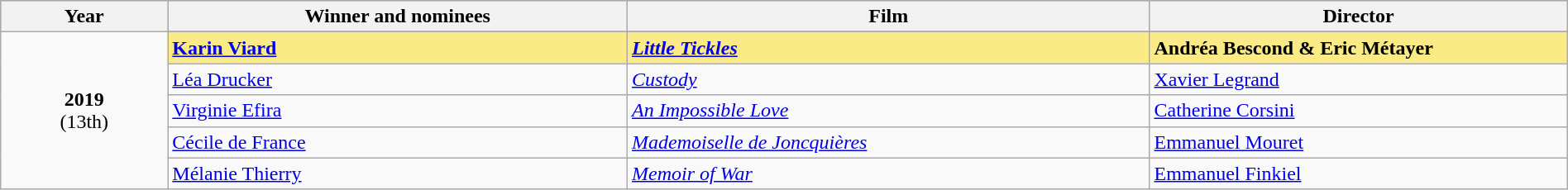<table class="wikitable" style="width:100%;" cellpadding="5">
<tr style="background:#BEBEBE;">
<th style="width:8%;">Year</th>
<th style="width:22%;">Winner and nominees</th>
<th style="width:25%;">Film</th>
<th style="width:20%;">Director</th>
</tr>
<tr>
<td rowspan="6" style="text-align:center"><strong>2019</strong><br>(13th)</td>
</tr>
<tr style="background:#FAEB86">
<td><strong><a href='#'>Karin Viard</a></strong></td>
<td><strong><em><a href='#'>Little Tickles</a></em></strong></td>
<td><strong>Andréa Bescond & Eric Métayer</strong></td>
</tr>
<tr>
<td><a href='#'>Léa Drucker</a></td>
<td><em><a href='#'>Custody</a></em></td>
<td><a href='#'>Xavier Legrand</a></td>
</tr>
<tr>
<td><a href='#'>Virginie Efira</a></td>
<td><em><a href='#'>An Impossible Love</a></em></td>
<td><a href='#'>Catherine Corsini</a></td>
</tr>
<tr>
<td><a href='#'>Cécile de France</a></td>
<td><em><a href='#'>Mademoiselle de Joncquières</a></em></td>
<td><a href='#'>Emmanuel Mouret</a></td>
</tr>
<tr>
<td><a href='#'>Mélanie Thierry</a></td>
<td><em><a href='#'>Memoir of War</a></em></td>
<td><a href='#'>Emmanuel Finkiel</a></td>
</tr>
</table>
